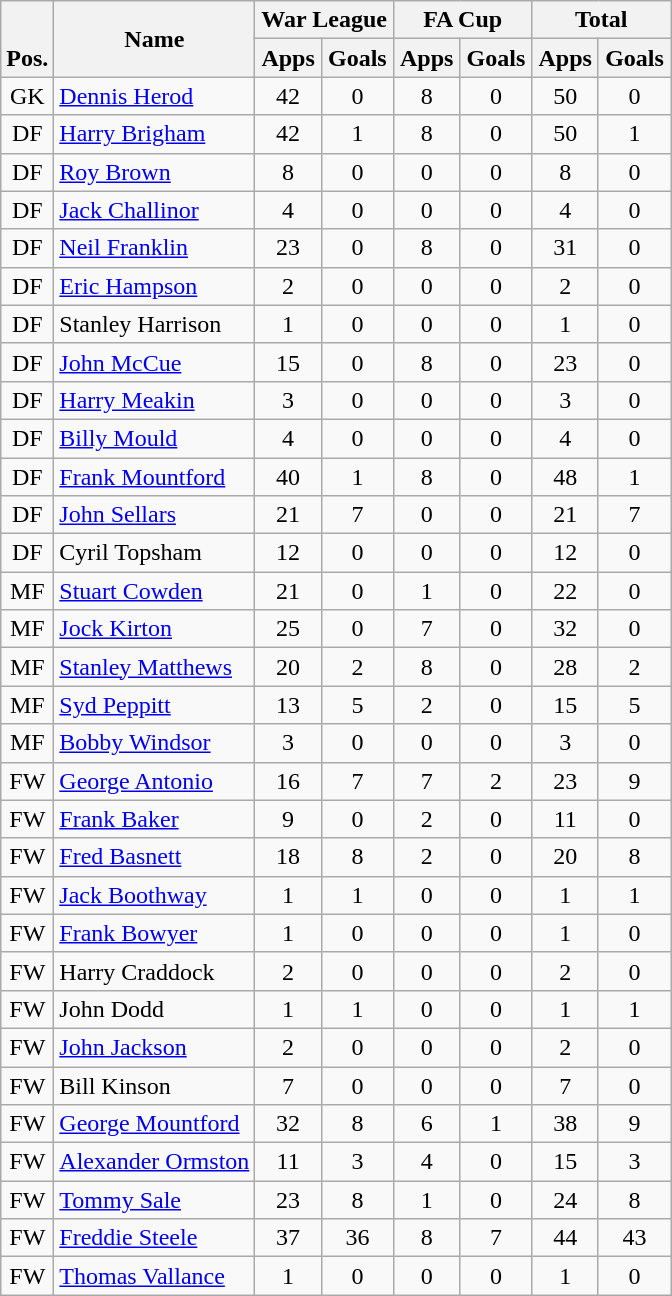<table class="wikitable" style="text-align:center">
<tr>
<th rowspan="2" valign="bottom">Pos.</th>
<th rowspan="2">Name</th>
<th colspan="2" width="85">War League</th>
<th colspan="2" width="85">FA Cup</th>
<th colspan="2" width="85">Total</th>
</tr>
<tr>
<th>Apps</th>
<th>Goals</th>
<th>Apps</th>
<th>Goals</th>
<th>Apps</th>
<th>Goals</th>
</tr>
<tr>
<td>GK</td>
<td align="left"> <a href='#'>Dennis Herod</a></td>
<td>42</td>
<td>0</td>
<td>8</td>
<td>0</td>
<td>50</td>
<td>0</td>
</tr>
<tr>
<td>DF</td>
<td align="left"> <a href='#'>Harry Brigham</a></td>
<td>42</td>
<td>1</td>
<td>8</td>
<td>0</td>
<td>50</td>
<td>1</td>
</tr>
<tr>
<td>DF</td>
<td align="left"> <a href='#'>Roy Brown</a></td>
<td>8</td>
<td>0</td>
<td>0</td>
<td>0</td>
<td>8</td>
<td>0</td>
</tr>
<tr>
<td>DF</td>
<td align="left"> <a href='#'>Jack Challinor</a></td>
<td>4</td>
<td>0</td>
<td>0</td>
<td>0</td>
<td>4</td>
<td>0</td>
</tr>
<tr>
<td>DF</td>
<td align="left"> <a href='#'>Neil Franklin</a></td>
<td>23</td>
<td>0</td>
<td>8</td>
<td>0</td>
<td>31</td>
<td>0</td>
</tr>
<tr>
<td>DF</td>
<td align="left"> <a href='#'>Eric Hampson</a></td>
<td>2</td>
<td>0</td>
<td>0</td>
<td>0</td>
<td>2</td>
<td>0</td>
</tr>
<tr>
<td>DF</td>
<td align="left"> Stanley Harrison</td>
<td>1</td>
<td>0</td>
<td>0</td>
<td>0</td>
<td>1</td>
<td>0</td>
</tr>
<tr>
<td>DF</td>
<td align="left"> <a href='#'>John McCue</a></td>
<td>15</td>
<td>0</td>
<td>8</td>
<td>0</td>
<td>23</td>
<td>0</td>
</tr>
<tr>
<td>DF</td>
<td align="left"> <a href='#'>Harry Meakin</a></td>
<td>3</td>
<td>0</td>
<td>0</td>
<td>0</td>
<td>3</td>
<td>0</td>
</tr>
<tr>
<td>DF</td>
<td align="left"> <a href='#'>Billy Mould</a></td>
<td>4</td>
<td>0</td>
<td>0</td>
<td>0</td>
<td>4</td>
<td>0</td>
</tr>
<tr>
<td>DF</td>
<td align="left"> <a href='#'>Frank Mountford</a></td>
<td>40</td>
<td>1</td>
<td>8</td>
<td>0</td>
<td>48</td>
<td>1</td>
</tr>
<tr>
<td>DF</td>
<td align="left"> <a href='#'>John Sellars</a></td>
<td>21</td>
<td>7</td>
<td>0</td>
<td>0</td>
<td>21</td>
<td>7</td>
</tr>
<tr>
<td>DF</td>
<td align="left"> Cyril Topsham</td>
<td>12</td>
<td>0</td>
<td>0</td>
<td>0</td>
<td>12</td>
<td>0</td>
</tr>
<tr>
<td>MF</td>
<td align="left"> <a href='#'>Stuart Cowden</a></td>
<td>21</td>
<td>0</td>
<td>1</td>
<td>0</td>
<td>22</td>
<td>0</td>
</tr>
<tr>
<td>MF</td>
<td align="left"> <a href='#'>Jock Kirton</a></td>
<td>25</td>
<td>0</td>
<td>7</td>
<td>0</td>
<td>32</td>
<td>0</td>
</tr>
<tr>
<td>MF</td>
<td align="left"> <a href='#'>Stanley Matthews</a></td>
<td>20</td>
<td>2</td>
<td>8</td>
<td>0</td>
<td>28</td>
<td>2</td>
</tr>
<tr>
<td>MF</td>
<td align="left"> <a href='#'>Syd Peppitt</a></td>
<td>13</td>
<td>5</td>
<td>2</td>
<td>0</td>
<td>15</td>
<td>5</td>
</tr>
<tr>
<td>MF</td>
<td align="left"> <a href='#'>Bobby Windsor</a></td>
<td>3</td>
<td>0</td>
<td>0</td>
<td>0</td>
<td>3</td>
<td>0</td>
</tr>
<tr>
<td>FW</td>
<td align="left"> <a href='#'>George Antonio</a></td>
<td>16</td>
<td>7</td>
<td>7</td>
<td>2</td>
<td>23</td>
<td>9</td>
</tr>
<tr>
<td>FW</td>
<td align="left"> <a href='#'>Frank Baker</a></td>
<td>9</td>
<td>0</td>
<td>2</td>
<td>0</td>
<td>11</td>
<td>0</td>
</tr>
<tr>
<td>FW</td>
<td align="left"> <a href='#'>Fred Basnett</a></td>
<td>18</td>
<td>8</td>
<td>2</td>
<td>0</td>
<td>20</td>
<td>8</td>
</tr>
<tr>
<td>FW</td>
<td align="left"> <a href='#'>Jack Boothway</a></td>
<td>1</td>
<td>1</td>
<td>0</td>
<td>0</td>
<td>1</td>
<td>1</td>
</tr>
<tr>
<td>FW</td>
<td align="left"> <a href='#'>Frank Bowyer</a></td>
<td>1</td>
<td>0</td>
<td>0</td>
<td>0</td>
<td>1</td>
<td>0</td>
</tr>
<tr>
<td>FW</td>
<td align="left"> Harry Craddock</td>
<td>2</td>
<td>0</td>
<td>0</td>
<td>0</td>
<td>2</td>
<td>0</td>
</tr>
<tr>
<td>FW</td>
<td align="left"> John Dodd</td>
<td>1</td>
<td>1</td>
<td>0</td>
<td>0</td>
<td>1</td>
<td>1</td>
</tr>
<tr>
<td>FW</td>
<td align="left"> <a href='#'>John Jackson</a></td>
<td>2</td>
<td>0</td>
<td>0</td>
<td>0</td>
<td>2</td>
<td>0</td>
</tr>
<tr>
<td>FW</td>
<td align="left"> Bill Kinson</td>
<td>7</td>
<td>0</td>
<td>0</td>
<td>0</td>
<td>7</td>
<td>0</td>
</tr>
<tr>
<td>FW</td>
<td align="left"> <a href='#'>George Mountford</a></td>
<td>32</td>
<td>8</td>
<td>6</td>
<td>1</td>
<td>38</td>
<td>9</td>
</tr>
<tr>
<td>FW</td>
<td align="left"> <a href='#'>Alexander Ormston</a></td>
<td>11</td>
<td>3</td>
<td>4</td>
<td>0</td>
<td>15</td>
<td>3</td>
</tr>
<tr>
<td>FW</td>
<td align="left"> <a href='#'>Tommy Sale</a></td>
<td>23</td>
<td>8</td>
<td>1</td>
<td>0</td>
<td>24</td>
<td>8</td>
</tr>
<tr>
<td>FW</td>
<td align="left"> <a href='#'>Freddie Steele</a></td>
<td>37</td>
<td>36</td>
<td>8</td>
<td>7</td>
<td>44</td>
<td>43</td>
</tr>
<tr>
<td>FW</td>
<td align="left"> <a href='#'>Thomas Vallance</a></td>
<td>1</td>
<td>0</td>
<td>0</td>
<td>0</td>
<td>1</td>
<td>0</td>
</tr>
</table>
